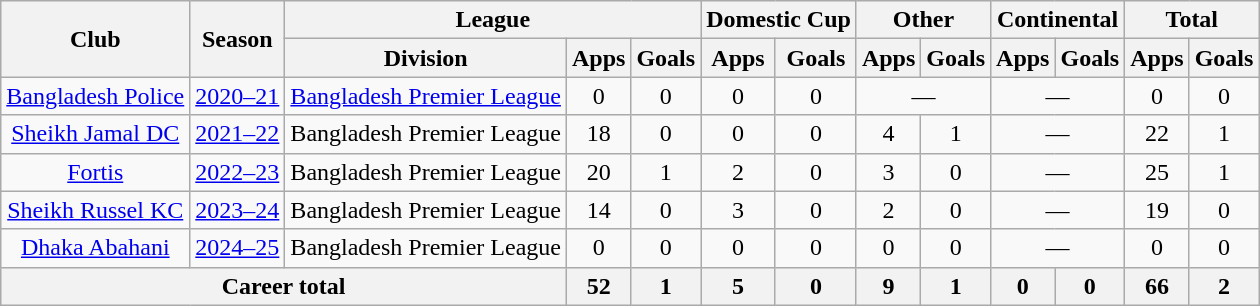<table class="wikitable" style="text-align:center">
<tr>
<th rowspan="2">Club</th>
<th rowspan="2">Season</th>
<th colspan="3">League</th>
<th colspan="2">Domestic Cup</th>
<th colspan="2">Other</th>
<th colspan="2">Continental</th>
<th colspan="2">Total</th>
</tr>
<tr>
<th>Division</th>
<th>Apps</th>
<th>Goals</th>
<th>Apps</th>
<th>Goals</th>
<th>Apps</th>
<th>Goals</th>
<th>Apps</th>
<th>Goals</th>
<th>Apps</th>
<th>Goals</th>
</tr>
<tr>
<td><a href='#'>Bangladesh Police</a></td>
<td><a href='#'>2020–21</a></td>
<td><a href='#'>Bangladesh Premier League</a></td>
<td>0</td>
<td>0</td>
<td>0</td>
<td>0</td>
<td colspan="2">—</td>
<td colspan="2">—</td>
<td>0</td>
<td>0</td>
</tr>
<tr>
<td><a href='#'>Sheikh Jamal DC</a></td>
<td><a href='#'>2021–22</a></td>
<td>Bangladesh Premier League</td>
<td>18</td>
<td>0</td>
<td>0</td>
<td>0</td>
<td>4</td>
<td>1</td>
<td colspan="2">—</td>
<td>22</td>
<td>1</td>
</tr>
<tr>
<td><a href='#'>Fortis</a></td>
<td><a href='#'>2022–23</a></td>
<td>Bangladesh Premier League</td>
<td>20</td>
<td>1</td>
<td>2</td>
<td>0</td>
<td>3</td>
<td>0</td>
<td colspan="2">—</td>
<td>25</td>
<td>1</td>
</tr>
<tr>
<td><a href='#'>Sheikh Russel KC</a></td>
<td><a href='#'>2023–24</a></td>
<td>Bangladesh Premier League</td>
<td>14</td>
<td>0</td>
<td>3</td>
<td>0</td>
<td>2</td>
<td>0</td>
<td colspan="2">—</td>
<td>19</td>
<td>0</td>
</tr>
<tr>
<td><a href='#'>Dhaka Abahani</a></td>
<td><a href='#'>2024–25</a></td>
<td>Bangladesh Premier League</td>
<td>0</td>
<td>0</td>
<td>0</td>
<td>0</td>
<td>0</td>
<td>0</td>
<td colspan="2">—</td>
<td>0</td>
<td>0</td>
</tr>
<tr>
<th colspan="3">Career total</th>
<th>52</th>
<th>1</th>
<th>5</th>
<th>0</th>
<th>9</th>
<th>1</th>
<th>0</th>
<th>0</th>
<th>66</th>
<th>2</th>
</tr>
</table>
